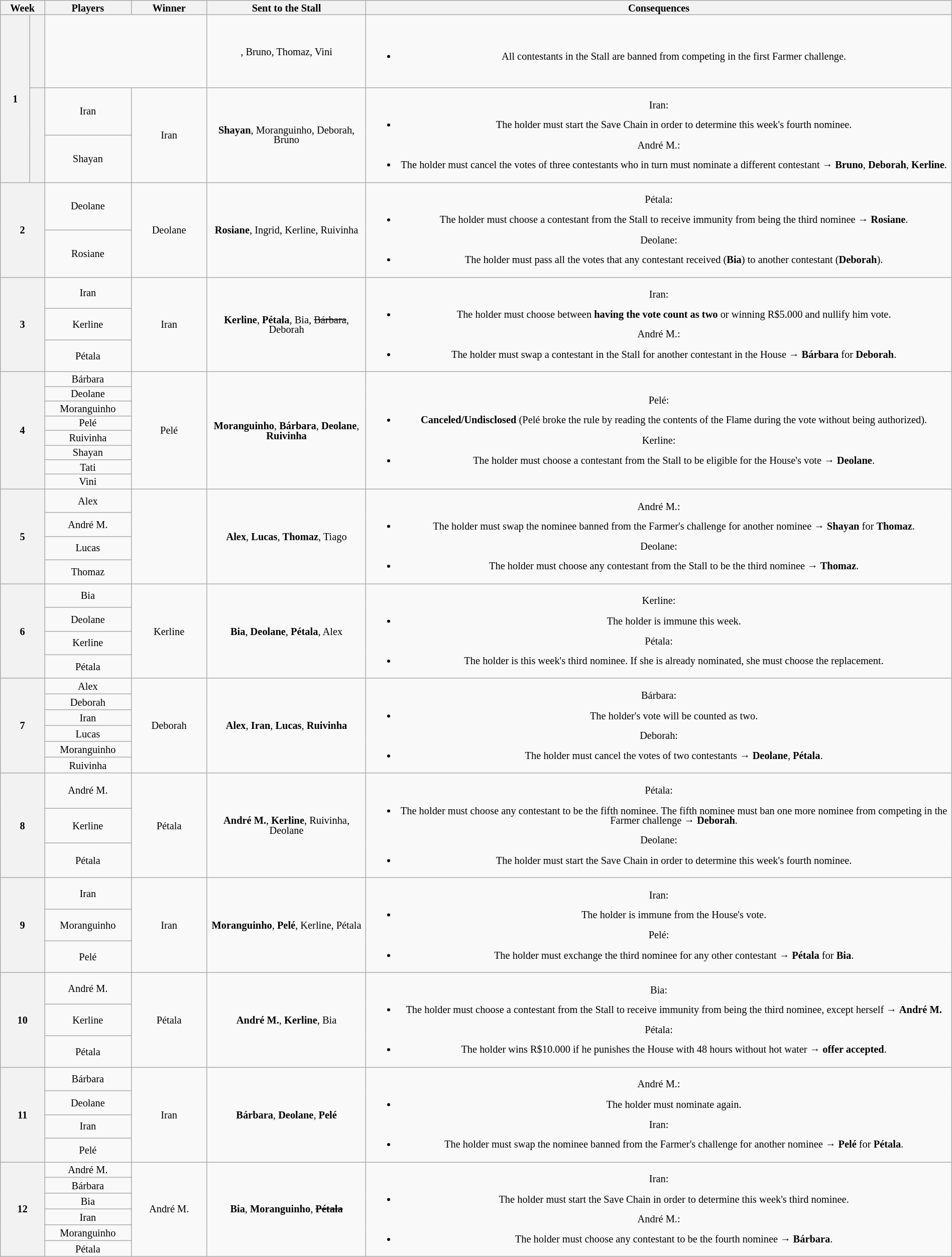<table class="wikitable" style="text-align:center; font-size:85%; width:100%; line-height:13px;">
<tr>
<th width="03.00%" colspan=2>Week</th>
<th width="05.25%">Players</th>
<th width="05.25%">Winner</th>
<th width="11.00%">Sent to the Stall</th>
<th width="40.50%">Consequences</th>
</tr>
<tr>
<th rowspan=3>1</th>
<th></th>
<td colspan=2 style="height:90px"></td>
<td style="height:90px">, Bruno, Thomaz, Vini<br></td>
<td><br><ul><li> All contestants in the Stall are banned from competing in the first Farmer challenge.</li></ul></td>
</tr>
<tr>
<th rowspan=2></th>
<td>Iran</td>
<td rowspan=2>Iran</td>
<td rowspan=2 style="height:90px"><strong>Shayan</strong>, Moranguinho, Deborah, Bruno</td>
<td rowspan=2><br>Iran:<ul><li> The holder must start the Save Chain in order to determine this week's fourth nominee.</li></ul>André M.:<ul><li> The holder must cancel the votes of three contestants who in turn must nominate a different contestant → <strong>Bruno</strong>, <strong>Deborah</strong>, <strong>Kerline</strong>.</li></ul></td>
</tr>
<tr>
<td>Shayan</td>
</tr>
<tr>
<th rowspan=2 colspan=2>2</th>
<td>Deolane</td>
<td rowspan=2>Deolane</td>
<td rowspan=2><strong>Rosiane</strong>, Ingrid, Kerline, Ruivinha</td>
<td rowspan=2><br>Pétala:<ul><li> The holder must choose a contestant from the Stall to receive immunity from being the third nominee → <strong>Rosiane</strong>.</li></ul>Deolane:<ul><li> The holder must pass all the votes that any contestant received (<strong>Bia</strong>) to another contestant (<strong>Deborah</strong>).</li></ul></td>
</tr>
<tr>
<td>Rosiane</td>
</tr>
<tr>
<th rowspan=3 colspan=2>3</th>
<td>Iran</td>
<td rowspan=3>Iran</td>
<td rowspan=3><strong>Kerline</strong>, <strong>Pétala</strong>, Bia, <s>Bárbara</s>, Deborah</td>
<td rowspan=3><br>Iran:<ul><li> The holder must choose between <strong>having the vote count as two</strong> or winning R$5.000 and nullify him vote.</li></ul>André M.:<ul><li> The holder must swap a contestant in the Stall for another contestant in the House → <strong>Bárbara</strong> for <strong>Deborah</strong>.</li></ul></td>
</tr>
<tr>
<td>Kerline</td>
</tr>
<tr>
<td>Pétala</td>
</tr>
<tr>
<th rowspan=8 colspan=2>4</th>
<td>Bárbara</td>
<td rowspan=8>Pelé</td>
<td rowspan=8><strong>Moranguinho</strong>, <strong>Bárbara</strong>, <strong>Deolane</strong>, <strong>Ruivinha</strong></td>
<td rowspan=8><br>Pelé:<ul><li> <strong>Canceled/Undisclosed</strong> (Pelé broke the rule by reading the contents of the Flame during the vote without being authorized).</li></ul>Kerline:<ul><li> The holder must choose a contestant from the Stall to be eligible for the House's vote → <strong>Deolane</strong>.</li></ul></td>
</tr>
<tr>
<td>Deolane</td>
</tr>
<tr>
<td>Moranguinho</td>
</tr>
<tr>
<td>Pelé</td>
</tr>
<tr>
<td>Ruivinha</td>
</tr>
<tr>
<td>Shayan</td>
</tr>
<tr>
<td>Tati</td>
</tr>
<tr>
<td>Vini</td>
</tr>
<tr>
<th rowspan=4 colspan=2>5</th>
<td>Alex</td>
<td rowspan=4></td>
<td rowspan=4><strong>Alex</strong>, <strong>Lucas</strong>, <strong>Thomaz</strong>, Tiago</td>
<td rowspan=4><br>André M.:<ul><li> The holder must swap the nominee banned from the Farmer's challenge for another nominee → <strong>Shayan</strong> for <strong>Thomaz</strong>.</li></ul>Deolane:<ul><li> The holder must choose any contestant from the Stall to be the third nominee → <strong>Thomaz</strong>.</li></ul></td>
</tr>
<tr>
<td>André M.</td>
</tr>
<tr>
<td>Lucas</td>
</tr>
<tr>
<td>Thomaz</td>
</tr>
<tr>
<th rowspan=4 colspan=2>6</th>
<td>Bia</td>
<td rowspan=4>Kerline</td>
<td rowspan=4><strong>Bia</strong>, <strong>Deolane</strong>, <strong>Pétala</strong>, Alex</td>
<td rowspan=4><br>Kerline:<ul><li> The holder is immune this week.</li></ul>Pétala:<ul><li> The holder is this week's third nominee. If she is already nominated, she must choose the replacement.</li></ul></td>
</tr>
<tr>
<td>Deolane</td>
</tr>
<tr>
<td>Kerline</td>
</tr>
<tr>
<td>Pétala</td>
</tr>
<tr>
<th rowspan=6 colspan=2>7</th>
<td>Alex</td>
<td rowspan=6>Deborah</td>
<td rowspan=6><strong>Alex</strong>, <strong>Iran</strong>, <strong>Lucas</strong>, <strong>Ruivinha</strong></td>
<td rowspan=6><br>Bárbara:<ul><li> The holder's vote will be counted as two.</li></ul>Deborah:<ul><li> The holder must cancel the votes of two contestants → <strong>Deolane</strong>, <strong>Pétala</strong>.</li></ul></td>
</tr>
<tr>
<td>Deborah</td>
</tr>
<tr>
<td>Iran</td>
</tr>
<tr>
<td>Lucas</td>
</tr>
<tr>
<td>Moranguinho</td>
</tr>
<tr>
<td>Ruivinha</td>
</tr>
<tr>
<th rowspan=3 colspan=2>8</th>
<td>André M.</td>
<td rowspan=3>Pétala</td>
<td rowspan=3><strong>André M.</strong>, <strong>Kerline</strong>, Ruivinha, Deolane</td>
<td rowspan=3><br>Pétala:<ul><li> The holder must choose any contestant to be the fifth nominee. The fifth nominee must ban one more nominee from competing in the Farmer challenge → <strong>Deborah</strong>.</li></ul>Deolane:<ul><li> The holder must start the Save Chain in order to determine this week's fourth nominee.</li></ul></td>
</tr>
<tr>
<td>Kerline</td>
</tr>
<tr>
<td>Pétala</td>
</tr>
<tr>
<th rowspan=3 colspan=2>9</th>
<td>Iran</td>
<td rowspan=3>Iran</td>
<td rowspan=3><strong>Moranguinho</strong>, <strong>Pelé</strong>, Kerline, Pétala</td>
<td rowspan=3><br>Iran:<ul><li> The holder is immune from the House's vote.</li></ul>Pelé:<ul><li> The holder must exchange the third nominee for any other contestant → <strong>Pétala</strong> for <strong>Bia</strong>.</li></ul></td>
</tr>
<tr>
<td>Moranguinho</td>
</tr>
<tr>
<td>Pelé</td>
</tr>
<tr>
<th rowspan=3 colspan=2>10</th>
<td>André M.</td>
<td rowspan=3>Pétala</td>
<td rowspan=3><strong>André M.</strong>, <strong>Kerline</strong>, Bia</td>
<td rowspan=3><br>Bia:<ul><li> The holder must choose a contestant from the Stall to receive immunity from being the third nominee, except herself → <strong>André M.</strong></li></ul>Pétala:<ul><li> The holder wins R$10.000 if he punishes the House with 48 hours without hot water → <strong>offer accepted</strong>.</li></ul></td>
</tr>
<tr>
<td>Kerline</td>
</tr>
<tr>
<td>Pétala</td>
</tr>
<tr>
<th rowspan=4 colspan=2>11</th>
<td>Bárbara</td>
<td rowspan=4>Iran</td>
<td rowspan=4><strong>Bárbara</strong>, <strong>Deolane</strong>, <strong>Pelé</strong></td>
<td rowspan=4><br>André M.:<ul><li> The holder must nominate again.</li></ul>Iran:<ul><li> The holder must swap the nominee banned from the Farmer's challenge for another nominee → <strong>Pelé</strong> for <strong>Pétala</strong>.</li></ul></td>
</tr>
<tr>
<td>Deolane</td>
</tr>
<tr>
<td>Iran</td>
</tr>
<tr>
<td>Pelé</td>
</tr>
<tr>
<th rowspan=6 colspan=2>12</th>
<td>André M.</td>
<td rowspan=6>André M.</td>
<td rowspan=6><strong>Bia</strong>, <strong>Moranguinho</strong>, <s><strong>Pétala</strong></s></td>
<td rowspan=6><br>Iran:<ul><li> The holder must start the Save Chain in order to determine this week's third nominee.</li></ul>André M.:<ul><li> The holder must choose any contestant to be the fourth nominee → <strong>Bárbara</strong>.</li></ul></td>
</tr>
<tr>
<td>Bárbara</td>
</tr>
<tr>
<td>Bia</td>
</tr>
<tr>
<td>Iran</td>
</tr>
<tr>
<td>Moranguinho</td>
</tr>
<tr>
<td>Pétala</td>
</tr>
</table>
